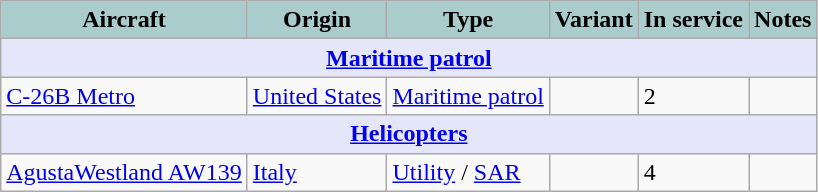<table class="wikitable">
<tr>
<th style="text-align:center; background:#acc;">Aircraft</th>
<th style="text-align: center; background:#acc;">Origin</th>
<th style="text-align:l center; background:#acc;">Type</th>
<th style="text-align:left; background:#acc;">Variant</th>
<th style="text-align:center; background:#acc;">In service</th>
<th style="text-align: center; background:#acc;">Notes</th>
</tr>
<tr>
<th style="align: center; background: lavender;" colspan="7"><a href='#'>Maritime patrol</a></th>
</tr>
<tr>
<td><a href='#'>C-26B Metro</a></td>
<td><a href='#'>United States</a></td>
<td><a href='#'>Maritime patrol</a></td>
<td></td>
<td>2</td>
<td></td>
</tr>
<tr>
<th style="align: center; background: lavender;" colspan="7"><a href='#'>Helicopters</a></th>
</tr>
<tr>
<td><a href='#'>AgustaWestland AW139</a></td>
<td><a href='#'>Italy</a></td>
<td><a href='#'>Utility</a> / <a href='#'>SAR</a></td>
<td></td>
<td>4</td>
<td></td>
</tr>
</table>
